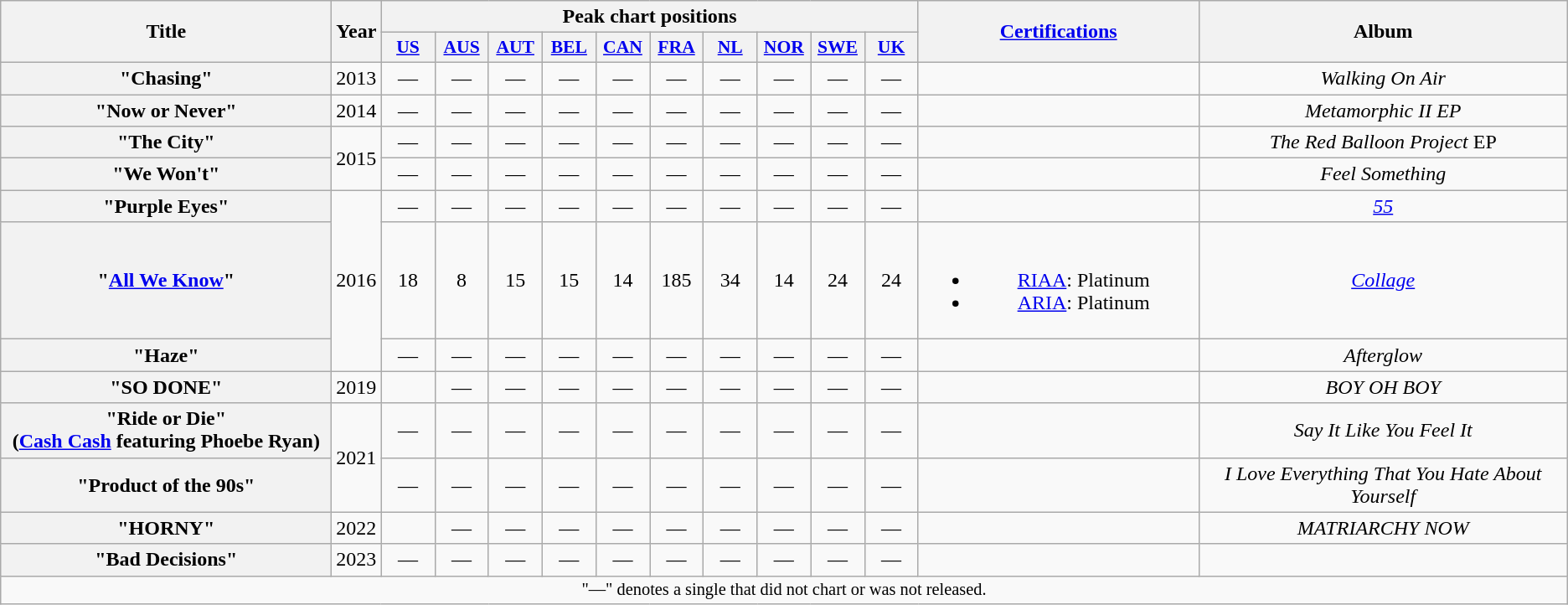<table class="wikitable plainrowheaders" style="text-align:center;">
<tr>
<th scope="col" rowspan="2" style="width:16em;">Title</th>
<th scope="col" rowspan="2">Year</th>
<th scope="col" colspan="10">Peak chart positions</th>
<th scope="col" rowspan="2" style="width:13.5em;"><a href='#'>Certifications</a></th>
<th scope="col" rowspan="2">Album</th>
</tr>
<tr>
<th scope="col" style="width:2.5em;font-size:90%;"><a href='#'>US</a><br></th>
<th scope="col" style="width:2.5em;font-size:90%;"><a href='#'>AUS</a><br></th>
<th scope="col" style="width:2.5em;font-size:90%;"><a href='#'>AUT</a><br></th>
<th scope="col" style="width:2.5em;font-size:90%;"><a href='#'>BEL</a> <br></th>
<th scope="col" style="width:2.5em;font-size:90%;"><a href='#'>CAN</a><br></th>
<th scope="col" style="width:2.5em;font-size:90%;"><a href='#'>FRA</a><br></th>
<th scope="col" style="width:2.5em;font-size:90%;"><a href='#'>NL</a><br></th>
<th scope="col" style="width:2.5em;font-size:90%;"><a href='#'>NOR</a><br></th>
<th scope="col" style="width:2.5em;font-size:90%;"><a href='#'>SWE</a><br></th>
<th scope="col" style="width:2.5em;font-size:90%;"><a href='#'>UK</a><br></th>
</tr>
<tr>
<th scope="row">"Chasing"<br></th>
<td>2013</td>
<td>—</td>
<td>—</td>
<td>—</td>
<td>—</td>
<td>—</td>
<td>—</td>
<td>—</td>
<td>—</td>
<td>—</td>
<td>—</td>
<td></td>
<td><em>Walking On Air</em></td>
</tr>
<tr>
<th scope="row">"Now or Never"<br></th>
<td>2014</td>
<td>—</td>
<td>—</td>
<td>—</td>
<td>—</td>
<td>—</td>
<td>—</td>
<td>—</td>
<td>—</td>
<td>—</td>
<td>—</td>
<td></td>
<td><em>Metamorphic II EP</em></td>
</tr>
<tr>
<th scope="row">"The City"<br></th>
<td rowspan="2">2015</td>
<td>—</td>
<td>—</td>
<td>—</td>
<td>—</td>
<td>—</td>
<td>—</td>
<td>—</td>
<td>—</td>
<td>—</td>
<td>—</td>
<td></td>
<td><em>The Red Balloon Project</em> EP</td>
</tr>
<tr>
<th scope="row">"We Won't"<br></th>
<td>—</td>
<td>—</td>
<td>—</td>
<td>—</td>
<td>—</td>
<td>—</td>
<td>—</td>
<td>—</td>
<td>—</td>
<td>—</td>
<td></td>
<td><em>Feel Something</em></td>
</tr>
<tr>
<th scope="row">"Purple Eyes"<br></th>
<td rowspan="3">2016</td>
<td>—</td>
<td>—</td>
<td>—</td>
<td>—</td>
<td>—</td>
<td>—</td>
<td>—</td>
<td>—</td>
<td>—</td>
<td>—</td>
<td></td>
<td><em><a href='#'>55</a></em></td>
</tr>
<tr>
<th scope="row">"<a href='#'>All We Know</a>"<br></th>
<td>18</td>
<td>8</td>
<td>15</td>
<td>15</td>
<td>14</td>
<td>185</td>
<td>34</td>
<td>14</td>
<td>24</td>
<td>24</td>
<td><br><ul><li><a href='#'>RIAA</a>: Platinum</li><li><a href='#'>ARIA</a>: Platinum</li></ul></td>
<td><em><a href='#'>Collage</a></em></td>
</tr>
<tr>
<th scope="row">"Haze"<br></th>
<td>—</td>
<td>—</td>
<td>—</td>
<td>—</td>
<td>—</td>
<td>—</td>
<td>—</td>
<td>—</td>
<td>—</td>
<td>—</td>
<td></td>
<td><em>Afterglow</em></td>
</tr>
<tr>
<th scope="row">"SO DONE"<br></th>
<td>2019</td>
<td></td>
<td>—</td>
<td>—</td>
<td>—</td>
<td>—</td>
<td>—</td>
<td>—</td>
<td>—</td>
<td>—</td>
<td>—</td>
<td></td>
<td><em>BOY OH BOY</em></td>
</tr>
<tr>
<th scope="row">"Ride or Die" <br><span>(<a href='#'>Cash Cash</a> featuring Phoebe Ryan)</span></th>
<td rowspan="2">2021</td>
<td>—</td>
<td>—</td>
<td>—</td>
<td>—</td>
<td>—</td>
<td>—</td>
<td>—</td>
<td>—</td>
<td>—</td>
<td>—</td>
<td></td>
<td><em>Say It Like You Feel It</em></td>
</tr>
<tr>
<th scope="row">"Product of the 90s" </th>
<td>—</td>
<td>—</td>
<td>—</td>
<td>—</td>
<td>—</td>
<td>—</td>
<td>—</td>
<td>—</td>
<td>—</td>
<td>—</td>
<td></td>
<td><em>I Love Everything That You Hate About Yourself</em></td>
</tr>
<tr>
<th scope="row">"HORNY"<br></th>
<td>2022</td>
<td></td>
<td>—</td>
<td>—</td>
<td>—</td>
<td>—</td>
<td>—</td>
<td>—</td>
<td>—</td>
<td>—</td>
<td>—</td>
<td></td>
<td><em>MATRIARCHY NOW</em></td>
</tr>
<tr>
<th scope="row">"Bad Decisions"<br></th>
<td>2023</td>
<td>—</td>
<td>—</td>
<td>—</td>
<td>—</td>
<td>—</td>
<td>—</td>
<td>—</td>
<td>—</td>
<td>—</td>
<td>—</td>
<td></td>
<td></td>
</tr>
<tr>
<td colspan="14" style="font-size:85%">"—" denotes a single that did not chart or was not released.</td>
</tr>
</table>
